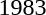<table>
<tr>
<td>1983</td>
<td></td>
<td></td>
<td></td>
</tr>
</table>
